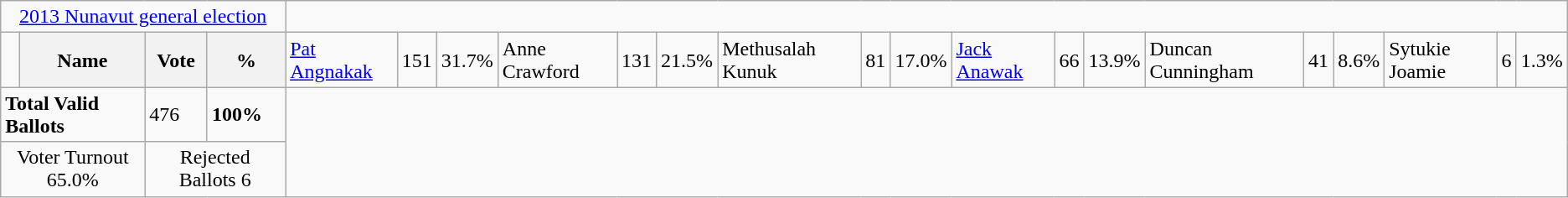<table class="wikitable">
<tr>
<td colspan=4 align=center><a href='#'>2013 Nunavut general election</a></td>
</tr>
<tr>
<td></td>
<th><strong>Name </strong></th>
<th><strong>Vote</strong></th>
<th><strong>%</strong><br></th>
<td><a href='#'>Pat Angnakak</a></td>
<td>151</td>
<td>31.7%<br></td>
<td>Anne Crawford</td>
<td>131</td>
<td>21.5%<br></td>
<td>Methusalah Kunuk</td>
<td>81</td>
<td>17.0%<br></td>
<td><a href='#'>Jack Anawak</a></td>
<td>66</td>
<td>13.9%<br></td>
<td>Duncan Cunningham</td>
<td>41</td>
<td>8.6%<br></td>
<td>Sytukie Joamie</td>
<td>6</td>
<td>1.3%</td>
</tr>
<tr>
<td colspan=2><strong>Total Valid Ballots</strong></td>
<td>476</td>
<td><strong>100%</strong></td>
</tr>
<tr>
<td colspan=2 align=center>Voter Turnout 65.0%</td>
<td colspan=2 align=center>Rejected Ballots 6</td>
</tr>
</table>
